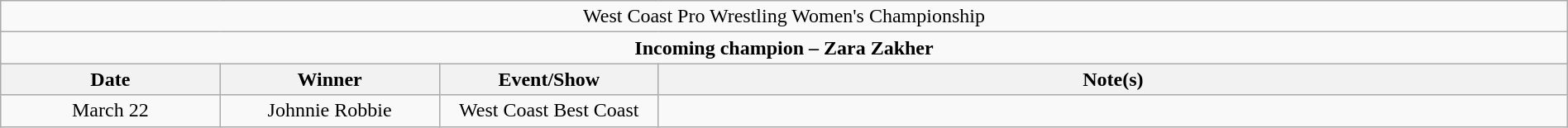<table class="wikitable" style="text-align:center; width:100%;">
<tr>
<td colspan="4" style="text-align: center;">West Coast Pro Wrestling Women's Championship</td>
</tr>
<tr>
<td colspan="4" style="text-align: center;"><strong>Incoming champion – Zara Zakher</strong></td>
</tr>
<tr>
<th width="14%">Date</th>
<th width="14%">Winner</th>
<th width="14%">Event/Show</th>
<th width="58%">Note(s)</th>
</tr>
<tr>
<td>March 22</td>
<td>Johnnie Robbie</td>
<td>West Coast Best Coast</td>
<td></td>
</tr>
</table>
